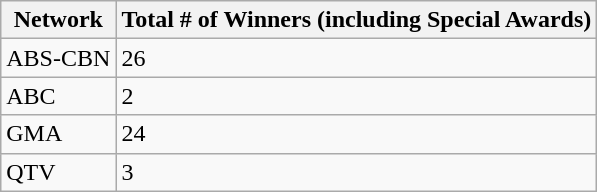<table class="wikitable sortable">
<tr>
<th>Network</th>
<th>Total # of Winners (including Special Awards)</th>
</tr>
<tr>
<td>ABS-CBN</td>
<td>26</td>
</tr>
<tr>
<td>ABC</td>
<td>2</td>
</tr>
<tr>
<td>GMA</td>
<td>24</td>
</tr>
<tr>
<td>QTV</td>
<td>3</td>
</tr>
</table>
